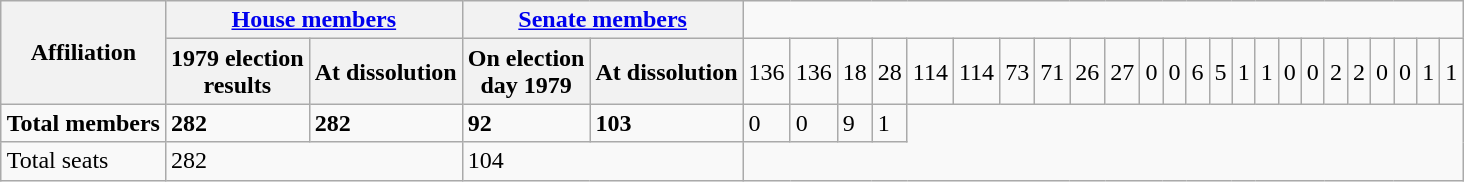<table class="wikitable" style="margin:1em auto;">
<tr>
<th colspan=2 rowspan=2>Affiliation</th>
<th colspan=2><a href='#'>House members</a></th>
<th colspan=2><a href='#'>Senate members</a></th>
</tr>
<tr>
<th>1979 election<br>results</th>
<th>At dissolution</th>
<th>On election<br>day 1979</th>
<th>At dissolution<br></th>
<td>136</td>
<td>136</td>
<td>18</td>
<td>28<br></td>
<td>114</td>
<td>114</td>
<td>73</td>
<td>71<br></td>
<td>26</td>
<td>27</td>
<td>0</td>
<td>0<br></td>
<td>6</td>
<td>5</td>
<td>1</td>
<td>1<br></td>
<td>0</td>
<td>0</td>
<td>2</td>
<td>2<br></td>
<td>0</td>
<td>0</td>
<td>1</td>
<td>1</td>
</tr>
<tr>
<td colspan=2><strong>Total members</strong></td>
<td><strong>282</strong></td>
<td><strong>282</strong></td>
<td><strong>92</strong></td>
<td><strong>103</strong><br></td>
<td>0</td>
<td>0</td>
<td>9</td>
<td>1</td>
</tr>
<tr>
<td colspan=2>Total seats</td>
<td colspan=2>282</td>
<td colspan=2>104</td>
</tr>
</table>
